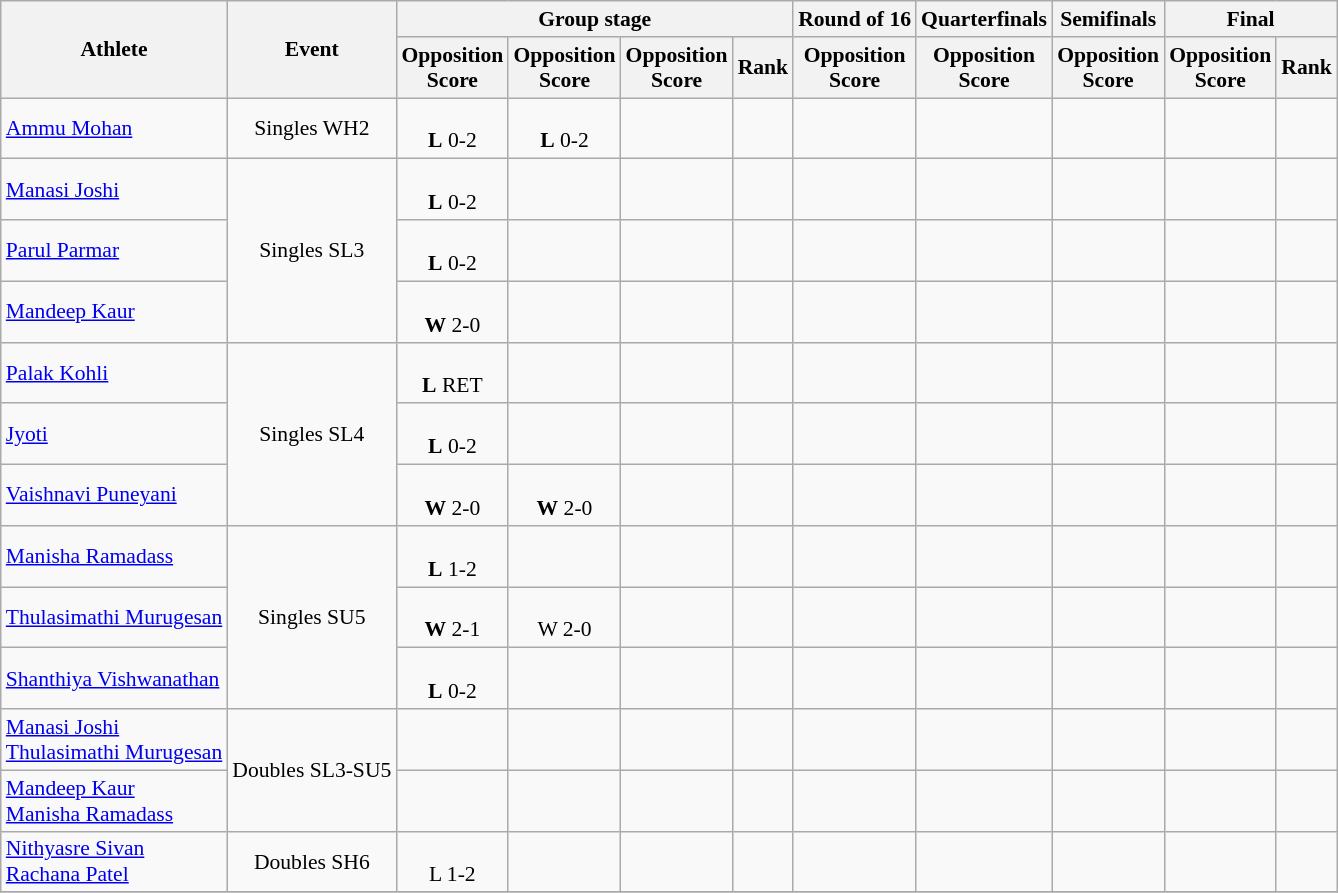<table class="wikitable" style="text-align:center; font-size:90%">
<tr>
<th rowspan="2">Athlete</th>
<th rowspan="2">Event</th>
<th colspan="4">Group stage</th>
<th>Round of 16</th>
<th>Quarterfinals</th>
<th>Semifinals</th>
<th colspan="2">Final</th>
</tr>
<tr>
<th>Opposition<br>Score</th>
<th>Opposition<br>Score</th>
<th>Opposition<br>Score</th>
<th>Rank</th>
<th>Opposition<br>Score</th>
<th>Opposition<br>Score</th>
<th>Opposition<br>Score</th>
<th>Opposition<br>Score</th>
<th>Rank</th>
</tr>
<tr>
<td align="left"><a href='#'>Ammu Mohan</a></td>
<td>Singles WH2</td>
<td><br><strong>L</strong> 0-2</td>
<td><br><strong>L</strong> 0-2</td>
<td></td>
<td></td>
<td></td>
<td></td>
<td></td>
<td></td>
<td></td>
</tr>
<tr>
<td align="left"><a href='#'>Manasi Joshi</a></td>
<td rowspan="3">Singles SL3</td>
<td><br><strong>L</strong> 0-2</td>
<td><br></td>
<td></td>
<td></td>
<td></td>
<td></td>
<td></td>
<td></td>
<td></td>
</tr>
<tr>
<td align="left"><a href='#'>Parul Parmar</a></td>
<td><br><strong>L</strong> 0-2</td>
<td><br></td>
<td></td>
<td></td>
<td></td>
<td></td>
<td></td>
<td></td>
<td></td>
</tr>
<tr>
<td align="left"><a href='#'>Mandeep Kaur</a></td>
<td><br><strong>W</strong> 2-0</td>
<td><br></td>
<td></td>
<td></td>
<td></td>
<td></td>
<td></td>
<td></td>
<td></td>
</tr>
<tr>
<td align="left"><a href='#'>Palak Kohli</a></td>
<td rowspan="3">Singles SL4</td>
<td><br><strong>L</strong> RET</td>
<td></td>
<td></td>
<td></td>
<td></td>
<td></td>
<td></td>
<td></td>
<td></td>
</tr>
<tr>
<td align="left"><a href='#'>Jyoti</a></td>
<td><br><strong>L</strong> 0-2</td>
<td></td>
<td></td>
<td></td>
<td></td>
<td></td>
<td></td>
<td></td>
<td></td>
</tr>
<tr>
<td align="left"><a href='#'>Vaishnavi Puneyani</a></td>
<td><br><strong>W</strong> 2-0</td>
<td><br><strong>W</strong> 2-0</td>
<td><br></td>
<td></td>
<td></td>
<td></td>
<td></td>
<td></td>
<td></td>
</tr>
<tr>
<td align="left"><a href='#'>Manisha Ramadass</a></td>
<td rowspan="3">Singles SU5</td>
<td><br><strong>L</strong> 1-2</td>
<td><br></td>
<td></td>
<td></td>
<td></td>
<td></td>
<td></td>
<td></td>
<td></td>
</tr>
<tr>
<td align="left"><a href='#'>Thulasimathi Murugesan</a></td>
<td><br><strong>W</strong> 2-1</td>
<td><br>W 2-0</td>
<td></td>
<td></td>
<td></td>
<td></td>
<td></td>
<td></td>
<td></td>
</tr>
<tr>
<td align="left"><a href='#'>Shanthiya Vishwanathan</a></td>
<td><br><strong>L</strong> 0-2</td>
<td><br></td>
<td></td>
<td></td>
<td></td>
<td></td>
<td></td>
<td></td>
<td></td>
</tr>
<tr>
<td align="left"><a href='#'>Manasi Joshi</a><br><a href='#'>Thulasimathi Murugesan</a></td>
<td rowspan="2">Doubles SL3-SU5</td>
<td></td>
<td></td>
<td></td>
<td></td>
<td></td>
<td></td>
<td></td>
<td></td>
<td></td>
</tr>
<tr>
<td align="left"><a href='#'>Mandeep Kaur</a><br><a href='#'>Manisha Ramadass</a></td>
<td><br></td>
<td></td>
<td></td>
<td></td>
<td></td>
<td></td>
<td></td>
<td></td>
<td></td>
</tr>
<tr>
<td align="left"><a href='#'>Nithyasre Sivan</a><br><a href='#'>Rachana Patel</a></td>
<td>Doubles SH6</td>
<td><br>L 1-2</td>
<td></td>
<td></td>
<td></td>
<td></td>
<td></td>
<td></td>
<td></td>
<td></td>
</tr>
<tr>
</tr>
</table>
